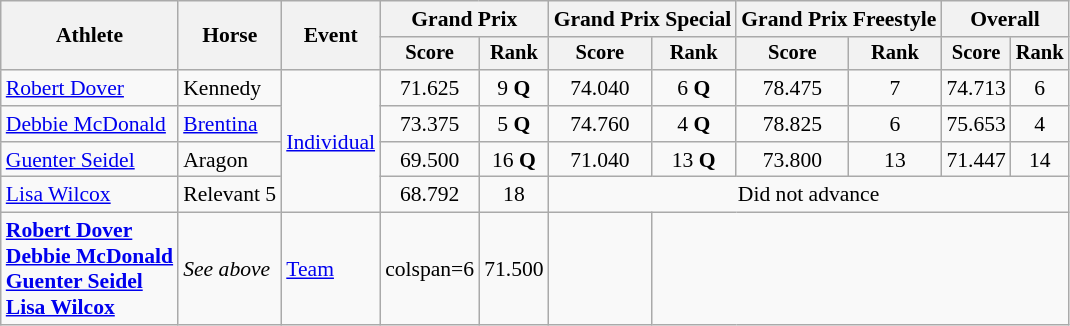<table class=wikitable style=font-size:90%;text-align:center>
<tr>
<th rowspan=2>Athlete</th>
<th rowspan=2>Horse</th>
<th rowspan=2>Event</th>
<th colspan=2>Grand Prix</th>
<th colspan=2>Grand Prix Special</th>
<th colspan=2>Grand Prix Freestyle</th>
<th colspan=2>Overall</th>
</tr>
<tr style=font-size:95%>
<th>Score</th>
<th>Rank</th>
<th>Score</th>
<th>Rank</th>
<th>Score</th>
<th>Rank</th>
<th>Score</th>
<th>Rank</th>
</tr>
<tr>
<td align=left><a href='#'>Robert Dover</a></td>
<td align=left>Kennedy</td>
<td align=left rowspan=4><a href='#'>Individual</a></td>
<td>71.625</td>
<td>9 <strong>Q</strong></td>
<td>74.040</td>
<td>6 <strong>Q</strong></td>
<td>78.475</td>
<td>7</td>
<td>74.713</td>
<td>6</td>
</tr>
<tr>
<td align=left><a href='#'>Debbie McDonald</a></td>
<td align=left><a href='#'>Brentina</a></td>
<td>73.375</td>
<td>5 <strong>Q</strong></td>
<td>74.760</td>
<td>4 <strong>Q</strong></td>
<td>78.825</td>
<td>6</td>
<td>75.653</td>
<td>4</td>
</tr>
<tr>
<td align=left><a href='#'>Guenter Seidel</a></td>
<td align=left>Aragon</td>
<td>69.500</td>
<td>16 <strong>Q</strong></td>
<td>71.040</td>
<td>13 <strong>Q</strong></td>
<td>73.800</td>
<td>13</td>
<td>71.447</td>
<td>14</td>
</tr>
<tr>
<td align=left><a href='#'>Lisa Wilcox</a></td>
<td align=left>Relevant 5</td>
<td>68.792</td>
<td>18</td>
<td colspan=6>Did not advance</td>
</tr>
<tr>
<td align=left><strong><a href='#'>Robert Dover</a><br><a href='#'>Debbie McDonald</a><br><a href='#'>Guenter Seidel</a><br><a href='#'>Lisa Wilcox</a></strong></td>
<td align=left><em>See above</em></td>
<td align=left><a href='#'>Team</a></td>
<td>colspan=6 </td>
<td>71.500</td>
<td></td>
</tr>
</table>
